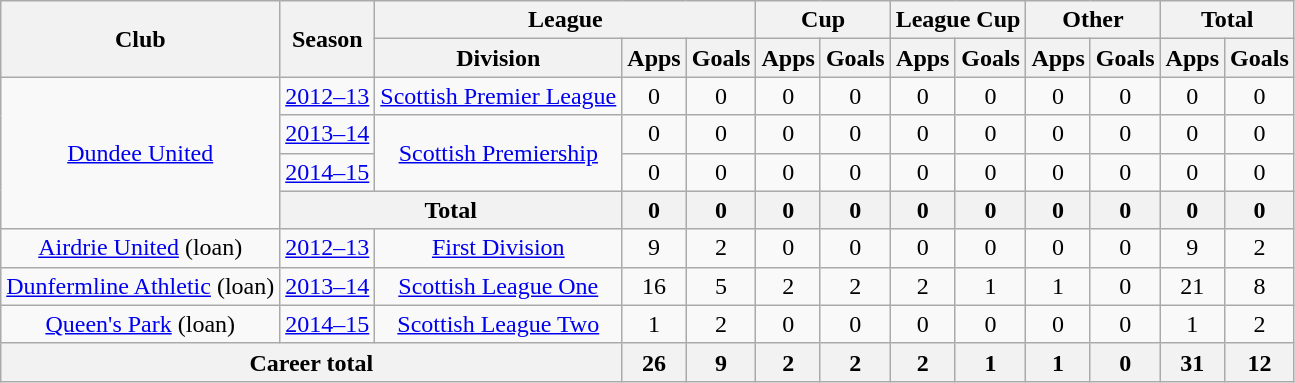<table class="wikitable" style="text-align: center;">
<tr>
<th rowspan="2">Club</th>
<th rowspan="2">Season</th>
<th colspan="3">League</th>
<th colspan="2">Cup</th>
<th colspan="2">League Cup</th>
<th colspan="2">Other</th>
<th colspan="2">Total</th>
</tr>
<tr>
<th>Division</th>
<th>Apps</th>
<th>Goals</th>
<th>Apps</th>
<th>Goals</th>
<th>Apps</th>
<th>Goals</th>
<th>Apps</th>
<th>Goals</th>
<th>Apps</th>
<th>Goals</th>
</tr>
<tr>
<td rowspan="4"><a href='#'>Dundee United</a></td>
<td><a href='#'>2012–13</a></td>
<td><a href='#'>Scottish Premier League</a></td>
<td>0</td>
<td>0</td>
<td>0</td>
<td>0</td>
<td>0</td>
<td>0</td>
<td>0</td>
<td>0</td>
<td>0</td>
<td>0</td>
</tr>
<tr>
<td><a href='#'>2013–14</a></td>
<td rowspan="2"><a href='#'>Scottish Premiership</a></td>
<td>0</td>
<td>0</td>
<td>0</td>
<td>0</td>
<td>0</td>
<td>0</td>
<td>0</td>
<td>0</td>
<td>0</td>
<td>0</td>
</tr>
<tr>
<td><a href='#'>2014–15</a></td>
<td>0</td>
<td>0</td>
<td>0</td>
<td>0</td>
<td>0</td>
<td>0</td>
<td>0</td>
<td>0</td>
<td>0</td>
<td>0</td>
</tr>
<tr>
<th colspan="2">Total</th>
<th>0</th>
<th>0</th>
<th>0</th>
<th>0</th>
<th>0</th>
<th>0</th>
<th>0</th>
<th>0</th>
<th>0</th>
<th>0</th>
</tr>
<tr>
<td rowspan="1"><a href='#'>Airdrie United</a> (loan)</td>
<td><a href='#'>2012–13</a></td>
<td><a href='#'>First Division</a></td>
<td>9</td>
<td>2</td>
<td>0</td>
<td>0</td>
<td>0</td>
<td>0</td>
<td>0</td>
<td>0</td>
<td>9</td>
<td>2</td>
</tr>
<tr>
<td rowspan="1"><a href='#'>Dunfermline Athletic</a> (loan)</td>
<td><a href='#'>2013–14</a></td>
<td><a href='#'>Scottish League One</a></td>
<td>16</td>
<td>5</td>
<td>2</td>
<td>2</td>
<td>2</td>
<td>1</td>
<td>1</td>
<td>0</td>
<td>21</td>
<td>8</td>
</tr>
<tr>
<td rowspan="1"><a href='#'>Queen's Park</a> (loan)</td>
<td><a href='#'>2014–15</a></td>
<td><a href='#'>Scottish League Two</a></td>
<td>1</td>
<td>2</td>
<td>0</td>
<td>0</td>
<td>0</td>
<td>0</td>
<td>0</td>
<td>0</td>
<td>1</td>
<td>2</td>
</tr>
<tr>
<th colspan="3">Career total</th>
<th>26</th>
<th>9</th>
<th>2</th>
<th>2</th>
<th>2</th>
<th>1</th>
<th>1</th>
<th>0</th>
<th>31</th>
<th>12</th>
</tr>
</table>
